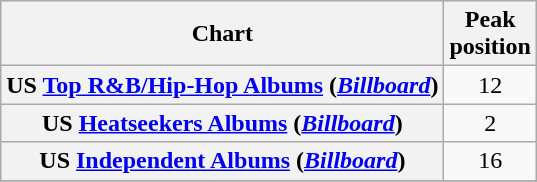<table class="wikitable plainrowheaders sortable" style="text-align:center;" border="1">
<tr>
<th scope="col">Chart</th>
<th scope="col">Peak<br>position</th>
</tr>
<tr>
<th scope="row">US <a href='#'>Top R&B/Hip-Hop Albums</a> (<em><a href='#'>Billboard</a></em>)</th>
<td>12</td>
</tr>
<tr>
<th scope="row">US <a href='#'>Heatseekers Albums</a> (<em><a href='#'>Billboard</a></em>)</th>
<td>2</td>
</tr>
<tr>
<th scope="row">US <a href='#'>Independent Albums</a> (<em><a href='#'>Billboard</a></em>)</th>
<td>16</td>
</tr>
<tr>
</tr>
</table>
